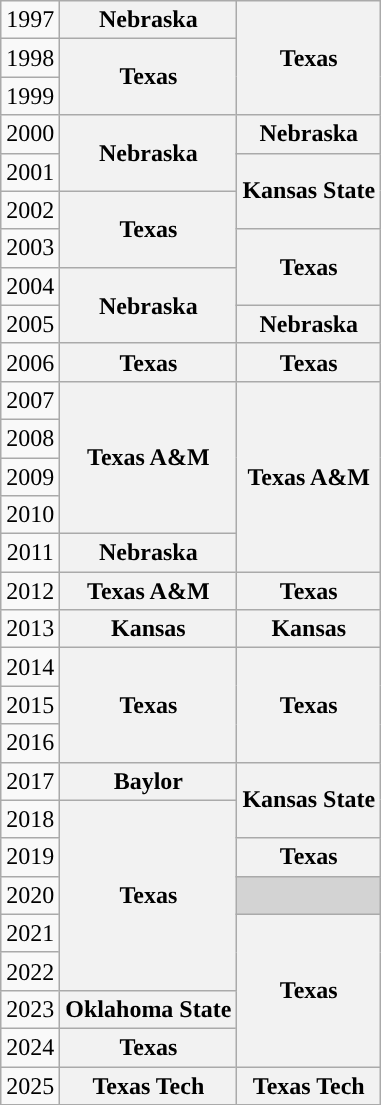<table class="wikitable" style="text-align: center;">
<tr>
<td>1997</td>
<th>Nebraska</th>
<th rowspan="3">Texas</th>
</tr>
<tr>
<td>1998</td>
<th rowspan="2">Texas</th>
</tr>
<tr>
<td>1999</td>
</tr>
<tr>
<td>2000</td>
<th rowspan="2">Nebraska</th>
<th>Nebraska</th>
</tr>
<tr>
<td>2001</td>
<th rowspan="2">Kansas State</th>
</tr>
<tr>
<td>2002</td>
<th rowspan="2">Texas</th>
</tr>
<tr>
<td>2003</td>
<th rowspan="2">Texas</th>
</tr>
<tr>
<td>2004</td>
<th rowspan="2">Nebraska</th>
</tr>
<tr>
<td>2005</td>
<th>Nebraska</th>
</tr>
<tr>
<td>2006</td>
<th>Texas</th>
<th>Texas</th>
</tr>
<tr>
<td>2007</td>
<th rowspan="4">Texas A&M</th>
<th rowspan="5">Texas A&M</th>
</tr>
<tr>
<td>2008</td>
</tr>
<tr>
<td>2009</td>
</tr>
<tr>
<td>2010</td>
</tr>
<tr>
<td>2011</td>
<th>Nebraska</th>
</tr>
<tr>
<td>2012</td>
<th>Texas A&M</th>
<th>Texas</th>
</tr>
<tr>
<td>2013</td>
<th>Kansas</th>
<th>Kansas</th>
</tr>
<tr>
<td>2014</td>
<th rowspan="3">Texas</th>
<th rowspan="3">Texas</th>
</tr>
<tr>
<td>2015</td>
</tr>
<tr>
<td>2016</td>
</tr>
<tr>
<td>2017</td>
<th>Baylor</th>
<th rowspan="2">Kansas State</th>
</tr>
<tr>
<td>2018</td>
<th rowspan="5">Texas</th>
</tr>
<tr>
<td>2019</td>
<th>Texas</th>
</tr>
<tr>
<td>2020</td>
<td bgcolor="#d3d3d3"></td>
</tr>
<tr>
<td>2021</td>
<th rowspan="4">Texas</th>
</tr>
<tr>
<td>2022</td>
</tr>
<tr>
<td>2023</td>
<th>Oklahoma State</th>
</tr>
<tr>
<td>2024</td>
<th>Texas</th>
</tr>
<tr>
<td>2025</td>
<th>Texas Tech</th>
<th>Texas Tech</th>
</tr>
<tr>
</tr>
</table>
